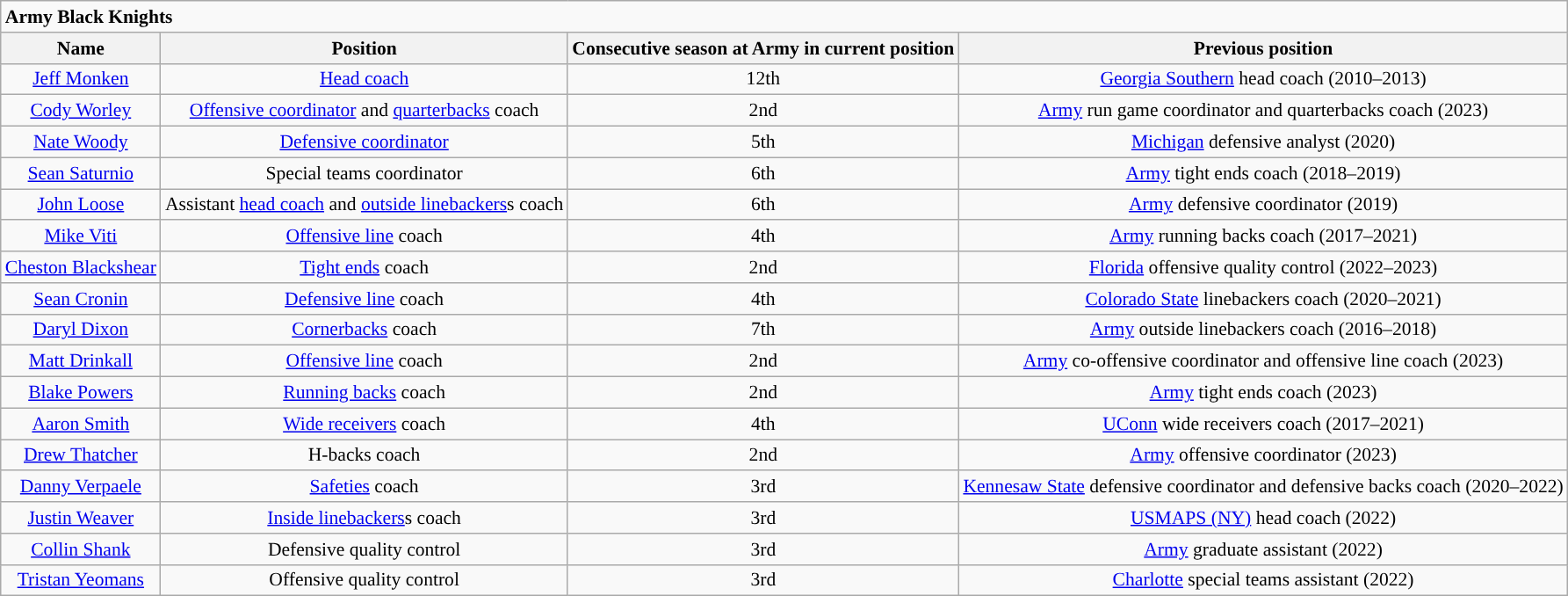<table class="wikitable" style="font-size:90%;">
<tr>
<td colspan=5><strong>Army Black Knights</strong></td>
</tr>
<tr align="center";>
<th>Name</th>
<th>Position</th>
<th>Consecutive season at Army in current position</th>
<th>Previous position</th>
</tr>
<tr align="center";>
<td><a href='#'>Jeff Monken</a></td>
<td><a href='#'>Head coach</a></td>
<td>12th</td>
<td><a href='#'>Georgia Southern</a> head coach (2010–2013)</td>
</tr>
<tr align="center" ;>
<td><a href='#'>Cody Worley</a></td>
<td><a href='#'>Offensive coordinator</a> and <a href='#'>quarterbacks</a> coach</td>
<td>2nd</td>
<td><a href='#'>Army</a> run game coordinator and quarterbacks coach (2023)</td>
</tr>
<tr align="center" ;>
<td><a href='#'>Nate Woody</a></td>
<td><a href='#'>Defensive coordinator</a></td>
<td>5th</td>
<td><a href='#'>Michigan</a> defensive analyst (2020)</td>
</tr>
<tr align="center" ;>
<td><a href='#'>Sean Saturnio</a></td>
<td>Special teams coordinator</td>
<td>6th</td>
<td><a href='#'>Army</a> tight ends coach (2018–2019)</td>
</tr>
<tr align="center" ;>
<td><a href='#'>John Loose</a></td>
<td>Assistant <a href='#'>head coach</a> and <a href='#'>outside linebackers</a>s coach</td>
<td>6th</td>
<td><a href='#'>Army</a> defensive coordinator (2019)</td>
</tr>
<tr align="center" ;>
<td><a href='#'>Mike Viti</a></td>
<td><a href='#'>Offensive line</a> coach</td>
<td>4th</td>
<td><a href='#'>Army</a> running backs coach (2017–2021)</td>
</tr>
<tr align="center" ;>
<td><a href='#'>Cheston Blackshear</a></td>
<td><a href='#'>Tight ends</a> coach</td>
<td>2nd</td>
<td><a href='#'>Florida</a> offensive quality control (2022–2023)</td>
</tr>
<tr align="center" ;>
<td><a href='#'>Sean Cronin</a></td>
<td><a href='#'>Defensive line</a> coach</td>
<td>4th</td>
<td><a href='#'>Colorado State</a> linebackers coach (2020–2021)</td>
</tr>
<tr align="center" ;>
<td><a href='#'>Daryl Dixon</a></td>
<td><a href='#'>Cornerbacks</a> coach</td>
<td>7th</td>
<td><a href='#'>Army</a> outside linebackers coach (2016–2018)</td>
</tr>
<tr align="center" ;>
<td><a href='#'>Matt Drinkall</a></td>
<td><a href='#'>Offensive line</a> coach</td>
<td>2nd</td>
<td><a href='#'>Army</a> co-offensive coordinator and offensive line coach (2023)</td>
</tr>
<tr align="center" ;>
<td><a href='#'>Blake Powers</a></td>
<td><a href='#'>Running backs</a> coach</td>
<td>2nd</td>
<td><a href='#'>Army</a> tight ends coach (2023)</td>
</tr>
<tr align="center" ;>
<td><a href='#'>Aaron Smith</a></td>
<td><a href='#'>Wide receivers</a> coach</td>
<td>4th</td>
<td><a href='#'>UConn</a> wide receivers coach (2017–2021)</td>
</tr>
<tr align="center" ;>
<td><a href='#'>Drew Thatcher</a></td>
<td>H-backs coach</td>
<td>2nd</td>
<td><a href='#'>Army</a> offensive coordinator (2023)</td>
</tr>
<tr align="center" ;>
<td><a href='#'>Danny Verpaele</a></td>
<td><a href='#'>Safeties</a> coach</td>
<td>3rd</td>
<td><a href='#'>Kennesaw State</a> defensive coordinator and defensive backs coach (2020–2022)</td>
</tr>
<tr align="center" ;>
<td><a href='#'>Justin Weaver</a></td>
<td><a href='#'>Inside linebackers</a>s coach</td>
<td>3rd</td>
<td><a href='#'>USMAPS (NY)</a> head coach (2022)</td>
</tr>
<tr align="center" ;>
<td><a href='#'>Collin Shank</a></td>
<td>Defensive quality control</td>
<td>3rd</td>
<td><a href='#'>Army</a> graduate assistant (2022)</td>
</tr>
<tr align="center" ;>
<td><a href='#'>Tristan Yeomans</a></td>
<td>Offensive quality control</td>
<td>3rd</td>
<td><a href='#'>Charlotte</a> special teams assistant (2022)</td>
</tr>
</table>
